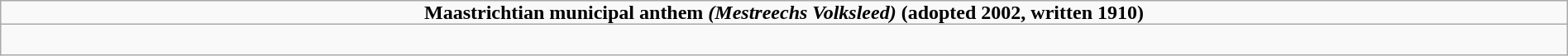<table class="wikitable collapsible collapsed" style="width:100%;">
<tr>
<th class="plainlinksneverexpand">Maastrichtian municipal anthem <em>(Mestreechs Volksleed)</em> (adopted 2002, written 1910)</th>
</tr>
<tr>
<td><br></td>
</tr>
</table>
